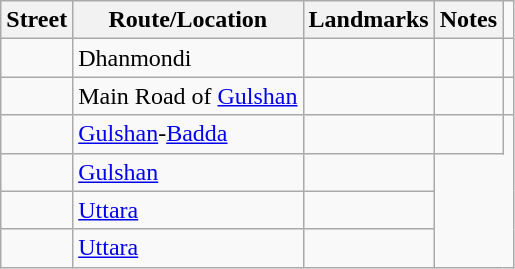<table class="wikitable">
<tr>
<th>Street</th>
<th>Route/Location</th>
<th>Landmarks</th>
<th>Notes</th>
</tr>
<tr>
<td></td>
<td>Dhanmondi</td>
<td></td>
<td></td>
<td></td>
</tr>
<tr>
<td></td>
<td>Main Road of <a href='#'>Gulshan</a></td>
<td></td>
<td></td>
<td></td>
</tr>
<tr>
<td></td>
<td><a href='#'>Gulshan</a>-<a href='#'>Badda</a></td>
<td></td>
<td></td>
</tr>
<tr>
<td></td>
<td><a href='#'>Gulshan</a></td>
<td></td>
</tr>
<tr>
<td></td>
<td><a href='#'>Uttara</a></td>
<td></td>
</tr>
<tr>
<td></td>
<td><a href='#'>Uttara</a></td>
<td></td>
</tr>
</table>
